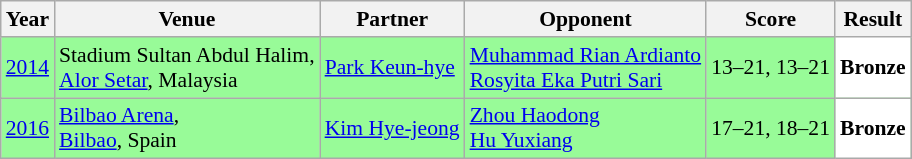<table class="sortable wikitable" style="font-size: 90%;">
<tr>
<th>Year</th>
<th>Venue</th>
<th>Partner</th>
<th>Opponent</th>
<th>Score</th>
<th>Result</th>
</tr>
<tr style="background:#98FB98">
<td align="center"><a href='#'>2014</a></td>
<td align="left">Stadium Sultan Abdul Halim,<br><a href='#'>Alor Setar</a>, Malaysia</td>
<td align="left"> <a href='#'>Park Keun-hye</a></td>
<td align="left"> <a href='#'>Muhammad Rian Ardianto</a><br> <a href='#'>Rosyita Eka Putri Sari</a></td>
<td align="left">13–21, 13–21</td>
<td style="text-align:left; background:white"> <strong>Bronze</strong></td>
</tr>
<tr style="background:#98FB98">
<td align="center"><a href='#'>2016</a></td>
<td align="left"><a href='#'>Bilbao Arena</a>,<br><a href='#'>Bilbao</a>, Spain</td>
<td align="left"> <a href='#'>Kim Hye-jeong</a></td>
<td align="left"> <a href='#'>Zhou Haodong</a><br> <a href='#'>Hu Yuxiang</a></td>
<td align="left">17–21, 18–21</td>
<td style="text-align:left; background:white"> <strong>Bronze</strong></td>
</tr>
</table>
